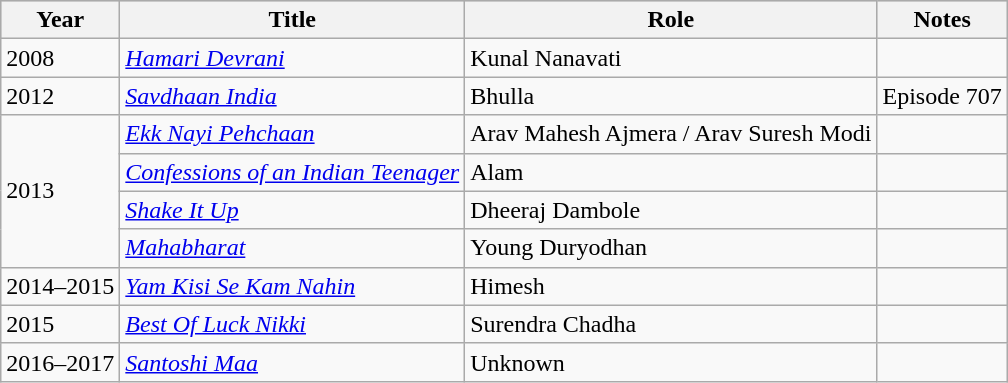<table class="wikitable sortable plainrowheaders">
<tr style="background:#ccc; text-align:center;">
<th scope="col">Year</th>
<th scope="col">Title</th>
<th scope="col">Role</th>
<th>Notes</th>
</tr>
<tr>
<td>2008</td>
<td><em><a href='#'>Hamari Devrani</a></em></td>
<td>Kunal Nanavati</td>
<td></td>
</tr>
<tr>
<td>2012</td>
<td><em><a href='#'>Savdhaan India</a></em></td>
<td>Bhulla</td>
<td>Episode 707</td>
</tr>
<tr>
<td rowspan="4">2013</td>
<td><em><a href='#'>Ekk Nayi Pehchaan</a></em></td>
<td>Arav Mahesh Ajmera / Arav Suresh Modi</td>
<td></td>
</tr>
<tr>
<td><em><a href='#'>Confessions of an Indian Teenager</a></em></td>
<td>Alam</td>
<td></td>
</tr>
<tr>
<td><em><a href='#'>Shake It Up</a></em></td>
<td>Dheeraj Dambole</td>
<td></td>
</tr>
<tr>
<td><em><a href='#'>Mahabharat</a></em></td>
<td>Young Duryodhan</td>
<td></td>
</tr>
<tr>
<td>2014–2015</td>
<td><em><a href='#'>Yam Kisi Se Kam Nahin</a></em></td>
<td>Himesh</td>
<td></td>
</tr>
<tr>
<td>2015</td>
<td><em><a href='#'>Best Of Luck Nikki</a></em></td>
<td>Surendra Chadha</td>
<td></td>
</tr>
<tr>
<td>2016–2017</td>
<td><em><a href='#'>Santoshi Maa</a></em></td>
<td>Unknown</td>
<td></td>
</tr>
</table>
